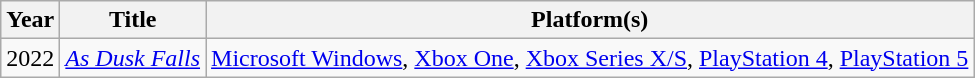<table class="wikitable sortable">
<tr>
<th>Year</th>
<th>Title</th>
<th>Platform(s)</th>
</tr>
<tr>
<td>2022</td>
<td><em><a href='#'>As Dusk Falls</a></em></td>
<td><a href='#'>Microsoft Windows</a>, <a href='#'>Xbox One</a>, <a href='#'>Xbox Series X/S</a>, <a href='#'>PlayStation 4</a>, <a href='#'>PlayStation 5</a></td>
</tr>
</table>
